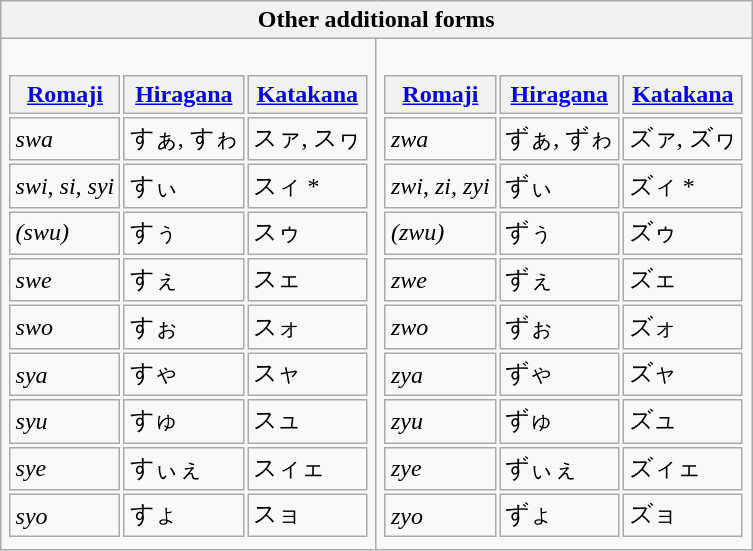<table class="wikitable">
<tr>
<th colspan="2">Other additional forms</th>
</tr>
<tr>
<td><br><table align="center" style="background: transparent">
<tr>
<th><a href='#'>Romaji</a></th>
<th><a href='#'>Hiragana</a></th>
<th><a href='#'>Katakana</a></th>
</tr>
<tr>
<td><em>swa</em></td>
<td>すぁ, すゎ</td>
<td>スァ, スヮ</td>
</tr>
<tr>
<td><em>swi</em>, <em>si, syi</em></td>
<td>すぃ</td>
<td>スィ *</td>
</tr>
<tr>
<td><em>(swu)</em></td>
<td>すぅ</td>
<td>スゥ</td>
</tr>
<tr>
<td><em>swe</em></td>
<td>すぇ</td>
<td>スェ</td>
</tr>
<tr>
<td><em>swo</em></td>
<td>すぉ</td>
<td>スォ</td>
</tr>
<tr>
<td><em>sya</em></td>
<td>すゃ</td>
<td>スャ</td>
</tr>
<tr>
<td><em>syu</em></td>
<td>すゅ</td>
<td>スュ</td>
</tr>
<tr>
<td><em>sye</em></td>
<td>すぃぇ</td>
<td>スィェ</td>
</tr>
<tr>
<td><em>syo</em></td>
<td>すょ</td>
<td>スョ</td>
</tr>
<tr>
</tr>
</table>
</td>
<td><br><table align="center" style="background: transparent">
<tr>
<th><a href='#'>Romaji</a></th>
<th><a href='#'>Hiragana</a></th>
<th><a href='#'>Katakana</a></th>
</tr>
<tr>
<td><em>zwa</em></td>
<td>ずぁ, ずゎ</td>
<td>ズァ, ズヮ</td>
</tr>
<tr>
<td><em>zwi</em>, <em>zi, zyi</em></td>
<td>ずぃ</td>
<td>ズィ *</td>
</tr>
<tr>
<td><em>(zwu)</em></td>
<td>ずぅ</td>
<td>ズゥ</td>
</tr>
<tr>
<td><em>zwe</em></td>
<td>ずぇ</td>
<td>ズェ</td>
</tr>
<tr>
<td><em>zwo</em></td>
<td>ずぉ</td>
<td>ズォ</td>
</tr>
<tr>
<td><em>zya</em></td>
<td>ずゃ</td>
<td>ズャ</td>
</tr>
<tr>
<td><em>zyu</em></td>
<td>ずゅ</td>
<td>ズュ</td>
</tr>
<tr>
<td><em>zye</em></td>
<td>ずぃぇ</td>
<td>ズィェ</td>
</tr>
<tr>
<td><em>zyo</em></td>
<td>ずょ</td>
<td>ズョ</td>
</tr>
<tr>
</tr>
</table>
</td>
</tr>
</table>
